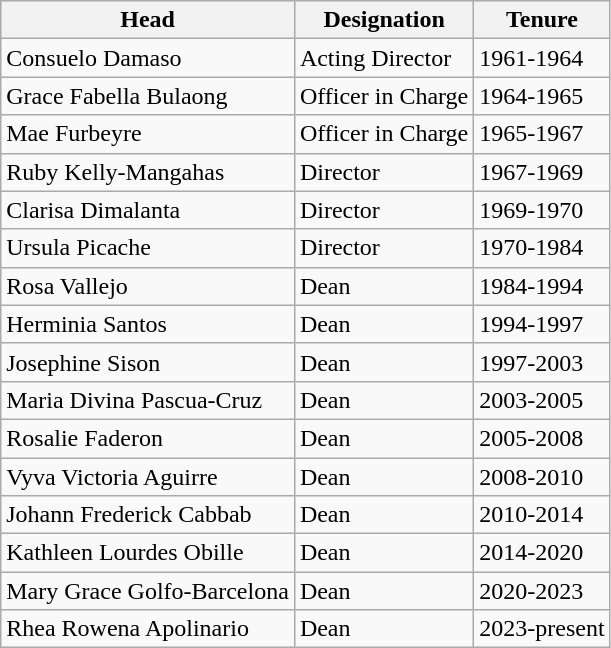<table class="wikitable">
<tr>
<th>Head</th>
<th>Designation</th>
<th>Tenure</th>
</tr>
<tr>
<td>Consuelo Damaso</td>
<td>Acting Director</td>
<td>1961-1964</td>
</tr>
<tr>
<td>Grace Fabella Bulaong</td>
<td>Officer in Charge</td>
<td>1964-1965</td>
</tr>
<tr>
<td>Mae Furbeyre</td>
<td>Officer in Charge</td>
<td>1965-1967</td>
</tr>
<tr>
<td>Ruby Kelly-Mangahas</td>
<td>Director</td>
<td>1967-1969</td>
</tr>
<tr>
<td>Clarisa Dimalanta</td>
<td>Director</td>
<td>1969-1970</td>
</tr>
<tr>
<td>Ursula Picache</td>
<td>Director</td>
<td>1970-1984</td>
</tr>
<tr>
<td>Rosa Vallejo</td>
<td>Dean</td>
<td>1984-1994</td>
</tr>
<tr>
<td>Herminia Santos</td>
<td>Dean</td>
<td>1994-1997</td>
</tr>
<tr>
<td>Josephine Sison</td>
<td>Dean</td>
<td>1997-2003</td>
</tr>
<tr>
<td>Maria Divina Pascua-Cruz</td>
<td>Dean</td>
<td>2003-2005</td>
</tr>
<tr>
<td>Rosalie Faderon</td>
<td>Dean</td>
<td>2005-2008</td>
</tr>
<tr>
<td>Vyva Victoria Aguirre</td>
<td>Dean</td>
<td>2008-2010</td>
</tr>
<tr>
<td>Johann Frederick Cabbab</td>
<td>Dean</td>
<td>2010-2014</td>
</tr>
<tr>
<td>Kathleen Lourdes Obille</td>
<td>Dean</td>
<td>2014-2020</td>
</tr>
<tr>
<td>Mary Grace Golfo-Barcelona</td>
<td>Dean</td>
<td>2020-2023</td>
</tr>
<tr>
<td>Rhea Rowena Apolinario</td>
<td>Dean</td>
<td>2023-present</td>
</tr>
</table>
